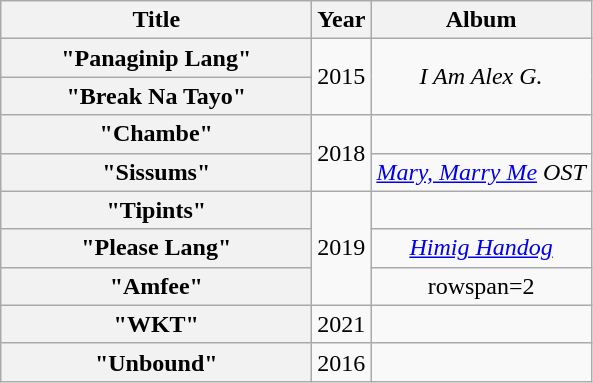<table class="wikitable plainrowheaders" style="text-align:center;">
<tr>
<th scope="col" rowspan="1" style="width:200px;">Title</th>
<th scope="col" rowspan="1">Year</th>
<th scope="col" rowspan="1">Album</th>
</tr>
<tr>
<th scope="row">"Panaginip Lang"</th>
<td rowspan=2>2015</td>
<td rowspan=2><em>I Am Alex G.</em></td>
</tr>
<tr>
<th scope="row">"Break Na Tayo"</th>
</tr>
<tr>
<th scope="row">"Chambe"</th>
<td rowspan=2>2018</td>
<td></td>
</tr>
<tr>
<th scope="row">"Sissums" <br> </th>
<td><em><a href='#'>Mary, Marry Me</a> OST</em></td>
</tr>
<tr>
<th scope="row">"Tipints"</th>
<td rowspan=3>2019</td>
<td></td>
</tr>
<tr>
<th scope="row">"Please Lang" <br> </th>
<td><em><a href='#'>Himig Handog</a></em></td>
</tr>
<tr>
<th scope="row">"Amfee"</th>
<td>rowspan=2 </td>
</tr>
<tr>
<th scope="row">"WKT" <br> </th>
<td>2021</td>
</tr>
<tr>
<th scope="row">"Unbound"<br> </th>
<td>2016</td>
<td></td>
</tr>
</table>
